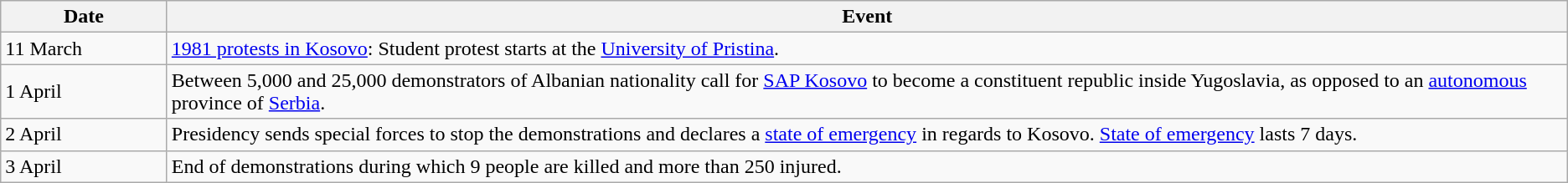<table class="wikitable">
<tr>
<th width="125">Date</th>
<th>Event</th>
</tr>
<tr>
<td>11 March</td>
<td><a href='#'>1981 protests in Kosovo</a>: Student protest starts at the <a href='#'>University of Pristina</a>.</td>
</tr>
<tr>
<td>1 April</td>
<td>Between 5,000 and 25,000 demonstrators of Albanian nationality call for <a href='#'>SAP Kosovo</a> to become a constituent republic inside Yugoslavia, as opposed to an <a href='#'>autonomous</a> province of <a href='#'>Serbia</a>.</td>
</tr>
<tr>
<td>2 April</td>
<td>Presidency sends special forces to stop the demonstrations and declares a <a href='#'>state of emergency</a> in regards to Kosovo. <a href='#'>State of emergency</a> lasts 7 days.</td>
</tr>
<tr>
<td>3 April</td>
<td>End of demonstrations during which 9 people are killed and more than 250 injured.</td>
</tr>
</table>
